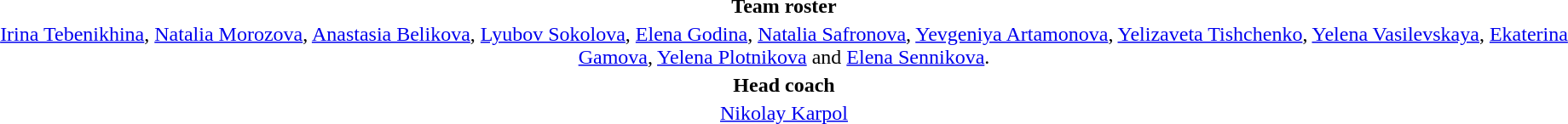<table style="text-align:center;margin-top:2em;margin-left:auto;margin-right:auto">
<tr>
<td><strong>Team roster</strong></td>
</tr>
<tr>
<td><a href='#'>Irina Tebenikhina</a>, <a href='#'>Natalia Morozova</a>, <a href='#'>Anastasia Belikova</a>, <a href='#'>Lyubov Sokolova</a>, <a href='#'>Elena Godina</a>, <a href='#'>Natalia Safronova</a>, <a href='#'>Yevgeniya Artamonova</a>, <a href='#'>Yelizaveta Tishchenko</a>, <a href='#'>Yelena Vasilevskaya</a>, <a href='#'>Ekaterina Gamova</a>, <a href='#'>Yelena Plotnikova</a> and <a href='#'>Elena Sennikova</a>.</td>
</tr>
<tr>
<td><strong>Head coach</strong></td>
</tr>
<tr>
<td><a href='#'>Nikolay Karpol</a></td>
</tr>
</table>
